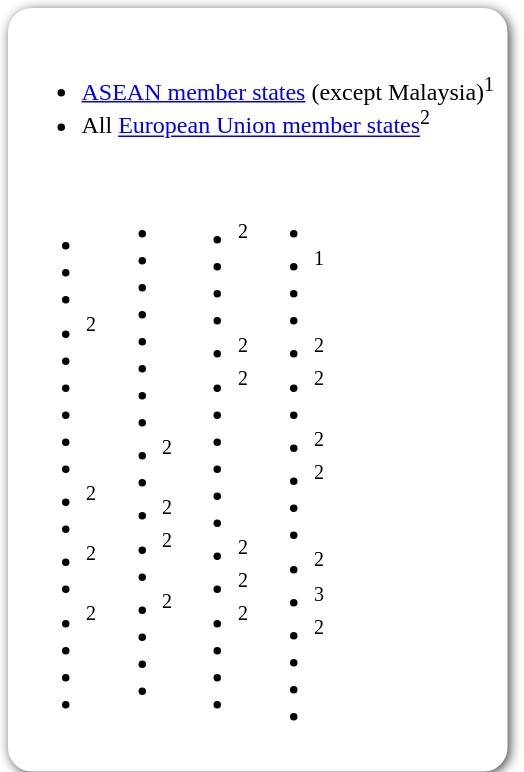<table style=" border-radius:1em; box-shadow: 0.1em 0.1em 0.5em rgba(0,0,0,0.75); background-color: white; border: 1px solid white; padding: 5px;">
<tr style="vertical-align:top;">
<td><br><ul><li> <a href='#'>ASEAN member states</a> (except Malaysia)<sup>1</sup></li><li> All <a href='#'>European Union member states</a><sup>2</sup></li></ul><table>
<tr>
<td><br><ul><li></li><li></li><li></li><li><sup>2</sup></li><li></li><li></li><li></li><li></li><li></li><li><sup>2</sup></li><li></li><li><sup>2</sup></li><li></li><li><sup>2</sup></li><li></li><li></li><li></li></ul></td>
<td valign="top"><br><ul><li></li><li></li><li></li><li></li><li></li><li></li><li></li><li></li><li><sup>2</sup></li><li></li><li><sup>2</sup></li><li><sup>2</sup></li><li></li><li><sup>2</sup></li><li></li><li></li><li></li></ul></td>
<td valign="top"><br><ul><li><sup>2</sup></li><li></li><li></li><li></li><li><sup>2</sup></li><li><sup>2</sup></li><li></li><li></li><li></li><li></li><li></li><li><sup>2</sup></li><li><sup>2</sup></li><li><sup>2</sup></li><li></li><li></li><li></li></ul></td>
<td valign="top"><br><ul><li></li><li><sup>1</sup></li><li></li><li></li><li><sup>2</sup></li><li><sup>2</sup></li><li></li><li><sup>2</sup></li><li><sup>2</sup></li><li></li><li></li><li><sup>2</sup></li><li><sup>3</sup></li><li><sup>2</sup></li><li></li><li></li><li></li></ul></td>
<td></td>
</tr>
</table>
</td>
</tr>
</table>
